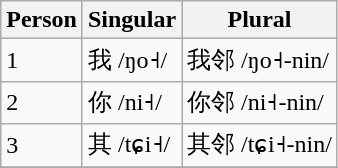<table class="wikitable">
<tr>
<th scope="col">Person</th>
<th scope="col">Singular</th>
<th scope="col">Plural</th>
</tr>
<tr>
<td>1</td>
<td>我 /ŋo˧/</td>
<td>我邻 /ŋo˧-nin/</td>
</tr>
<tr>
<td>2</td>
<td>你 /ni˧/</td>
<td>你邻 /ni˧-nin/</td>
</tr>
<tr>
<td>3</td>
<td>其 /tɕi˧/</td>
<td>其邻 /tɕi˧-nin/</td>
</tr>
<tr>
</tr>
</table>
